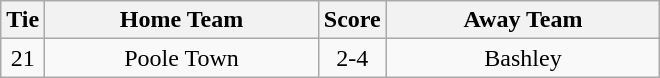<table class="wikitable" style="text-align:center;">
<tr>
<th width=20>Tie</th>
<th width=175>Home Team</th>
<th width=20>Score</th>
<th width=175>Away Team</th>
</tr>
<tr>
<td>21</td>
<td>Poole Town</td>
<td>2-4</td>
<td>Bashley</td>
</tr>
</table>
